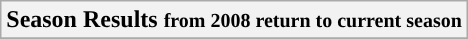<table class="wikitable" style="text-align:center;">
<tr>
<th colspan=12   bgcolor="blue"><strong>Season Results</strong>  <small>from 2008 return to current season</small></th>
</tr>
<tr>
</tr>
</table>
